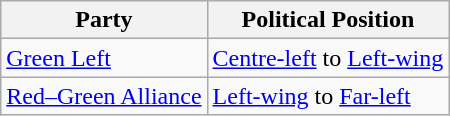<table class="wikitable mw-collapsible mw-collapsed">
<tr>
<th>Party</th>
<th>Political Position</th>
</tr>
<tr>
<td><a href='#'>Green Left</a></td>
<td><a href='#'>Centre-left</a> to <a href='#'>Left-wing</a></td>
</tr>
<tr>
<td><a href='#'>Red–Green Alliance</a></td>
<td><a href='#'>Left-wing</a> to <a href='#'>Far-left</a></td>
</tr>
</table>
